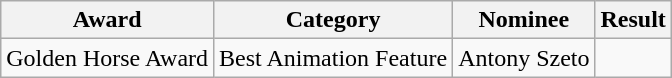<table class="wikitable sortable">
<tr>
<th>Award</th>
<th>Category</th>
<th>Nominee</th>
<th>Result</th>
</tr>
<tr>
<td rowspan="2">Golden Horse Award</td>
<td>Best Animation Feature</td>
<td>Antony Szeto</td>
<td></td>
</tr>
</table>
